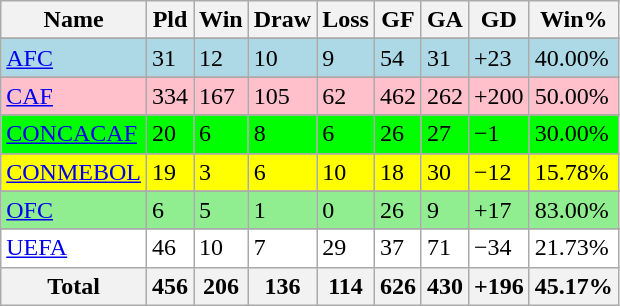<table class="wikitable sortable; ">
<tr>
<th>Name</th>
<th>Pld</th>
<th>Win</th>
<th>Draw</th>
<th>Loss</th>
<th>GF</th>
<th>GA</th>
<th>GD</th>
<th>Win%</th>
</tr>
<tr>
</tr>
<tr bgcolor=Lightblue>
<td><a href='#'>AFC</a></td>
<td>31</td>
<td>12</td>
<td>10</td>
<td>9</td>
<td>54</td>
<td>31</td>
<td>+23</td>
<td>40.00%</td>
</tr>
<tr>
</tr>
<tr bgcolor=Pink>
<td><a href='#'>CAF</a></td>
<td>334</td>
<td>167</td>
<td>105</td>
<td>62</td>
<td>462</td>
<td>262</td>
<td>+200</td>
<td>50.00%</td>
</tr>
<tr>
</tr>
<tr bgcolor=Lime>
<td><a href='#'>CONCACAF</a></td>
<td>20</td>
<td>6</td>
<td>8</td>
<td>6</td>
<td>26</td>
<td>27</td>
<td>−1</td>
<td>30.00%</td>
</tr>
<tr>
</tr>
<tr bgcolor=Yellow>
<td><a href='#'>CONMEBOL</a></td>
<td>19</td>
<td>3</td>
<td>6</td>
<td>10</td>
<td>18</td>
<td>30</td>
<td>−12</td>
<td>15.78%</td>
</tr>
<tr>
</tr>
<tr bgcolor=lightgreen>
<td><a href='#'>OFC</a></td>
<td>6</td>
<td>5</td>
<td>1</td>
<td>0</td>
<td>26</td>
<td>9</td>
<td>+17</td>
<td>83.00%</td>
</tr>
<tr>
</tr>
<tr bgcolor=White>
<td><a href='#'>UEFA</a></td>
<td>46</td>
<td>10</td>
<td>7</td>
<td>29</td>
<td>37</td>
<td>71</td>
<td>−34</td>
<td>21.73%</td>
</tr>
<tr>
<th>Total</th>
<th>456</th>
<th>206</th>
<th>136</th>
<th>114</th>
<th>626</th>
<th>430</th>
<th>+196</th>
<th>45.17%</th>
</tr>
</table>
